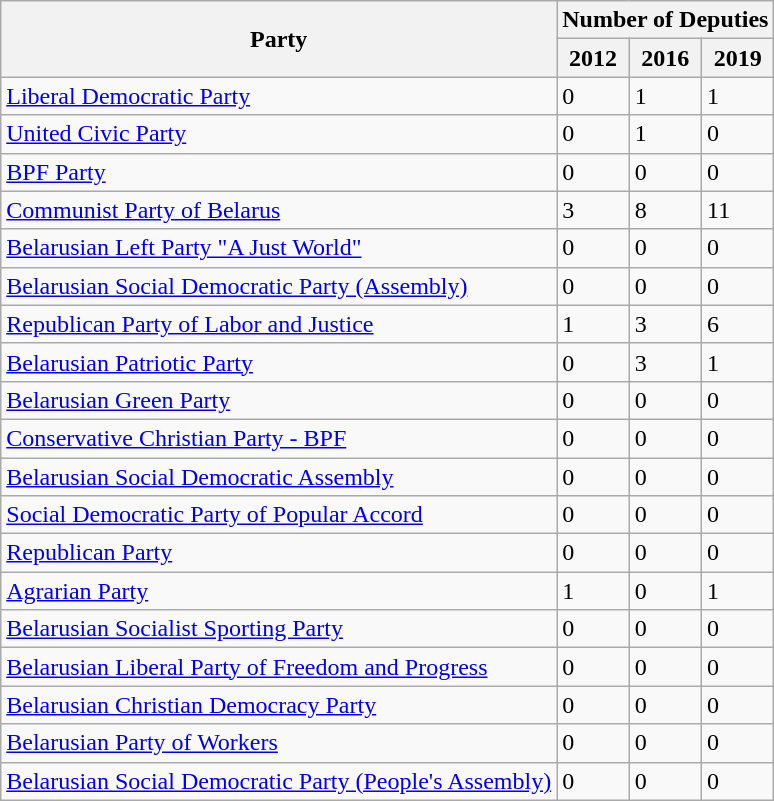<table class="wikitable">
<tr>
<th rowspan="2">Party</th>
<th colspan="3">Number of Deputies</th>
</tr>
<tr>
<th>2012</th>
<th>2016</th>
<th>2019</th>
</tr>
<tr>
<td><a href='#'>Liberal Democratic Party</a></td>
<td>0</td>
<td>1</td>
<td>1</td>
</tr>
<tr>
<td><a href='#'>United Civic Party</a></td>
<td>0</td>
<td>1</td>
<td>0</td>
</tr>
<tr>
<td><a href='#'>BPF Party</a></td>
<td>0</td>
<td>0</td>
<td>0</td>
</tr>
<tr>
<td><a href='#'>Communist Party of Belarus</a></td>
<td>3</td>
<td>8</td>
<td>11</td>
</tr>
<tr>
<td><a href='#'>Belarusian Left Party "A Just World"</a></td>
<td>0</td>
<td>0</td>
<td>0</td>
</tr>
<tr>
<td><a href='#'>Belarusian Social Democratic Party (Assembly)</a></td>
<td>0</td>
<td>0</td>
<td>0</td>
</tr>
<tr>
<td><a href='#'>Republican Party of Labor and Justice</a></td>
<td>1</td>
<td>3</td>
<td>6</td>
</tr>
<tr>
<td><a href='#'>Belarusian Patriotic Party</a></td>
<td>0</td>
<td>3</td>
<td>1</td>
</tr>
<tr>
<td><a href='#'>Belarusian Green Party</a></td>
<td>0</td>
<td>0</td>
<td>0</td>
</tr>
<tr>
<td><a href='#'>Conservative Christian Party - BPF</a></td>
<td>0</td>
<td>0</td>
<td>0</td>
</tr>
<tr>
<td><a href='#'>Belarusian Social Democratic Assembly</a></td>
<td>0</td>
<td>0</td>
<td>0</td>
</tr>
<tr>
<td><a href='#'>Social Democratic Party of Popular Accord</a></td>
<td>0</td>
<td>0</td>
<td>0</td>
</tr>
<tr>
<td><a href='#'>Republican Party</a></td>
<td>0</td>
<td>0</td>
<td>0</td>
</tr>
<tr>
<td><a href='#'>Agrarian Party</a></td>
<td>1</td>
<td>0</td>
<td>1</td>
</tr>
<tr>
<td><a href='#'>Belarusian Socialist Sporting Party</a></td>
<td>0</td>
<td>0</td>
<td>0</td>
</tr>
<tr>
<td><a href='#'>Belarusian Liberal Party of Freedom and Progress</a></td>
<td>0</td>
<td>0</td>
<td>0</td>
</tr>
<tr>
<td><a href='#'> Belarusian Christian Democracy Party</a></td>
<td>0</td>
<td>0</td>
<td>0</td>
</tr>
<tr>
<td><a href='#'>Belarusian Party of Workers</a></td>
<td>0</td>
<td>0</td>
<td>0</td>
</tr>
<tr>
<td><a href='#'>Belarusian Social Democratic Party (People's Assembly)</a></td>
<td>0</td>
<td>0</td>
<td>0</td>
</tr>
</table>
